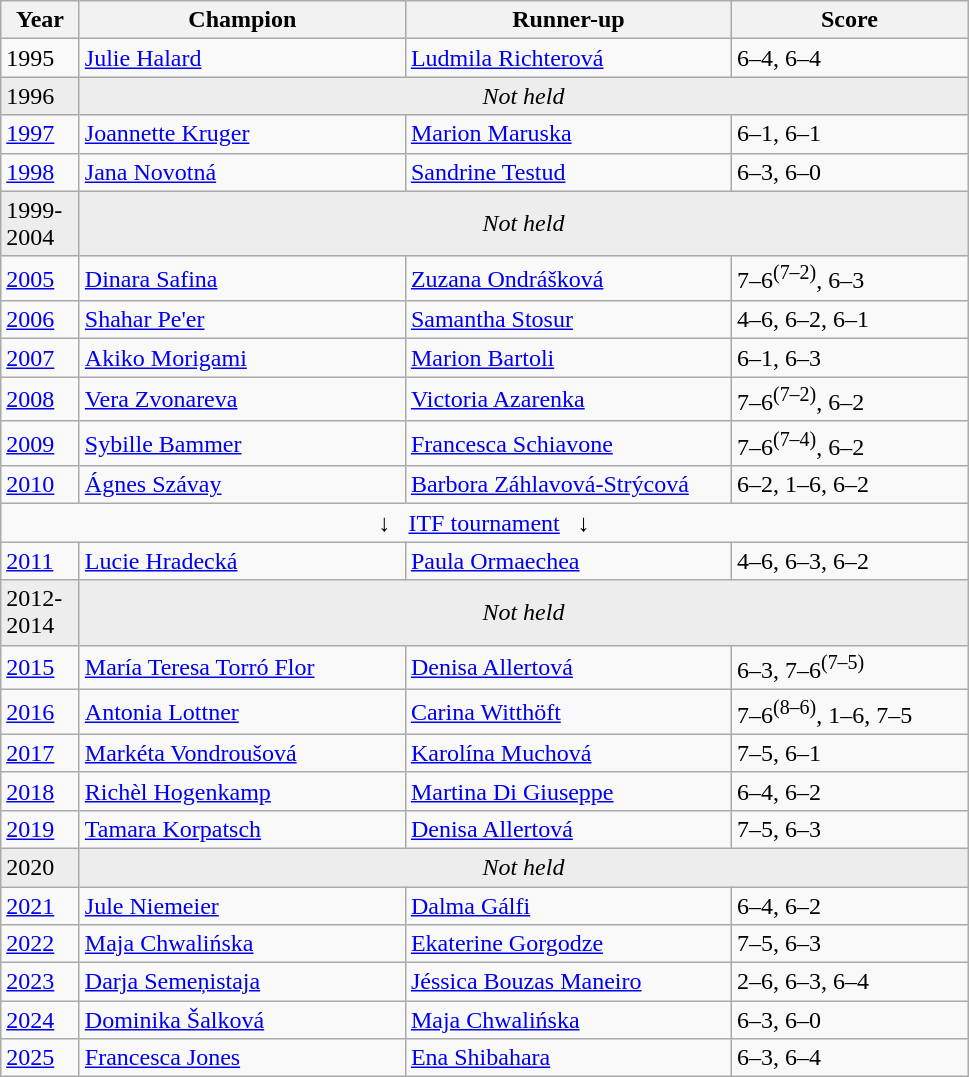<table class="wikitable">
<tr>
<th style="width:45px">Year</th>
<th style="width:210px">Champion</th>
<th style="width:210px">Runner-up</th>
<th style="width:150px">Score</th>
</tr>
<tr>
<td 1995 Czech Open – Singles>1995</td>
<td> <a href='#'>Julie Halard</a></td>
<td> <a href='#'>Ludmila Richterová</a></td>
<td>6–4, 6–4</td>
</tr>
<tr>
<td style="background:#ededed">1996</td>
<td colspan=3 align=center style="background:#ededed"><em>Not held</em></td>
</tr>
<tr>
<td><a href='#'>1997</a></td>
<td> <a href='#'>Joannette Kruger</a></td>
<td> <a href='#'>Marion Maruska</a></td>
<td>6–1, 6–1</td>
</tr>
<tr>
<td><a href='#'>1998</a></td>
<td> <a href='#'>Jana Novotná</a></td>
<td> <a href='#'>Sandrine Testud</a></td>
<td>6–3, 6–0</td>
</tr>
<tr>
<td style="background:#ededed">1999- 2004</td>
<td colspan=3 align=center style="background:#ededed"><em>Not held</em></td>
</tr>
<tr>
<td><a href='#'>2005</a></td>
<td> <a href='#'>Dinara Safina</a></td>
<td> <a href='#'>Zuzana Ondrášková</a></td>
<td>7–6<sup>(7–2)</sup>, 6–3</td>
</tr>
<tr>
<td><a href='#'>2006</a></td>
<td> <a href='#'>Shahar Pe'er</a></td>
<td> <a href='#'>Samantha Stosur</a></td>
<td>4–6, 6–2, 6–1</td>
</tr>
<tr>
<td><a href='#'>2007</a></td>
<td> <a href='#'>Akiko Morigami</a></td>
<td> <a href='#'>Marion Bartoli</a></td>
<td>6–1, 6–3</td>
</tr>
<tr>
<td><a href='#'>2008</a></td>
<td> <a href='#'>Vera Zvonareva</a></td>
<td> <a href='#'>Victoria Azarenka</a></td>
<td>7–6<sup>(7–2)</sup>, 6–2</td>
</tr>
<tr>
<td><a href='#'>2009</a></td>
<td> <a href='#'>Sybille Bammer</a></td>
<td> <a href='#'>Francesca Schiavone</a></td>
<td>7–6<sup>(7–4)</sup>, 6–2</td>
</tr>
<tr>
<td><a href='#'>2010</a></td>
<td> <a href='#'>Ágnes Szávay</a></td>
<td> <a href='#'>Barbora Záhlavová-Strýcová</a></td>
<td>6–2, 1–6, 6–2</td>
</tr>
<tr>
<td colspan="5" align="center">↓   <a href='#'>ITF tournament</a>   ↓</td>
</tr>
<tr>
<td><a href='#'>2011</a></td>
<td> <a href='#'>Lucie Hradecká</a></td>
<td> <a href='#'>Paula Ormaechea</a></td>
<td>4–6, 6–3, 6–2</td>
</tr>
<tr>
<td style="background:#ededed">2012- 2014</td>
<td colspan=3 align=center style="background:#ededed"><em>Not held</em></td>
</tr>
<tr>
<td><a href='#'>2015</a></td>
<td> <a href='#'>María Teresa Torró Flor</a></td>
<td> <a href='#'>Denisa Allertová</a></td>
<td>6–3, 7–6<sup>(7–5)</sup></td>
</tr>
<tr>
<td><a href='#'>2016</a></td>
<td> <a href='#'>Antonia Lottner</a></td>
<td> <a href='#'>Carina Witthöft</a></td>
<td>7–6<sup>(8–6)</sup>, 1–6, 7–5</td>
</tr>
<tr>
<td><a href='#'>2017</a></td>
<td> <a href='#'>Markéta Vondroušová</a></td>
<td> <a href='#'>Karolína Muchová</a></td>
<td>7–5, 6–1</td>
</tr>
<tr>
<td><a href='#'>2018</a></td>
<td> <a href='#'>Richèl Hogenkamp</a></td>
<td> <a href='#'>Martina Di Giuseppe</a></td>
<td>6–4, 6–2</td>
</tr>
<tr>
<td><a href='#'>2019</a></td>
<td> <a href='#'>Tamara Korpatsch</a></td>
<td> <a href='#'>Denisa Allertová</a></td>
<td>7–5, 6–3</td>
</tr>
<tr>
<td style="background:#ededed">2020</td>
<td colspan=3 align=center style="background:#ededed"><em>Not held</em></td>
</tr>
<tr>
<td><a href='#'>2021</a></td>
<td> <a href='#'>Jule Niemeier</a></td>
<td> <a href='#'>Dalma Gálfi</a></td>
<td>6–4, 6–2</td>
</tr>
<tr>
<td><a href='#'>2022</a></td>
<td> <a href='#'>Maja Chwalińska</a></td>
<td> <a href='#'>Ekaterine Gorgodze</a></td>
<td>7–5, 6–3</td>
</tr>
<tr>
<td><a href='#'>2023</a></td>
<td> <a href='#'>Darja Semeņistaja</a></td>
<td> <a href='#'>Jéssica Bouzas Maneiro</a></td>
<td>2–6, 6–3, 6–4</td>
</tr>
<tr>
<td><a href='#'>2024</a></td>
<td> <a href='#'>Dominika Šalková</a></td>
<td> <a href='#'>Maja Chwalińska</a></td>
<td>6–3, 6–0</td>
</tr>
<tr>
<td><a href='#'>2025</a></td>
<td> <a href='#'>Francesca Jones</a></td>
<td> <a href='#'>Ena Shibahara</a></td>
<td>6–3, 6–4</td>
</tr>
</table>
